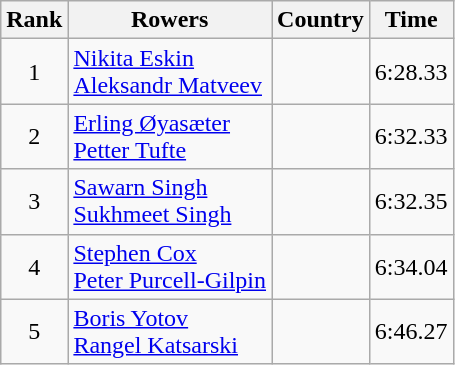<table class="wikitable" style="text-align:center">
<tr>
<th>Rank</th>
<th>Rowers</th>
<th>Country</th>
<th>Time</th>
</tr>
<tr>
<td>1</td>
<td align="left"><a href='#'>Nikita Eskin</a><br><a href='#'>Aleksandr Matveev</a></td>
<td align="left"></td>
<td>6:28.33</td>
</tr>
<tr>
<td>2</td>
<td align="left"><a href='#'>Erling Øyasæter</a><br><a href='#'>Petter Tufte</a></td>
<td align="left"></td>
<td>6:32.33</td>
</tr>
<tr>
<td>3</td>
<td align="left"><a href='#'>Sawarn Singh</a><br><a href='#'>Sukhmeet Singh</a></td>
<td align="left"></td>
<td>6:32.35</td>
</tr>
<tr>
<td>4</td>
<td align="left"><a href='#'>Stephen Cox</a><br><a href='#'>Peter Purcell-Gilpin</a></td>
<td align="left"></td>
<td>6:34.04</td>
</tr>
<tr>
<td>5</td>
<td align="left"><a href='#'>Boris Yotov</a><br><a href='#'>Rangel Katsarski</a></td>
<td align="left"></td>
<td>6:46.27</td>
</tr>
</table>
